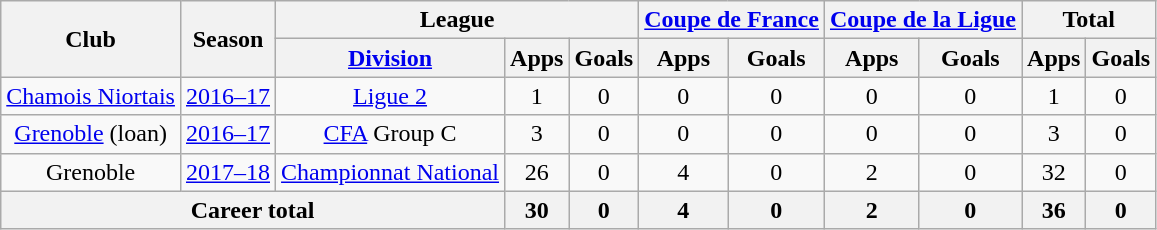<table class="wikitable" style="text-align:center">
<tr>
<th rowspan="2">Club</th>
<th rowspan="2">Season</th>
<th colspan="3">League</th>
<th colspan="2"><a href='#'>Coupe de France</a></th>
<th colspan="2"><a href='#'>Coupe de la Ligue</a></th>
<th colspan="2">Total</th>
</tr>
<tr>
<th><a href='#'>Division</a></th>
<th>Apps</th>
<th>Goals</th>
<th>Apps</th>
<th>Goals</th>
<th>Apps</th>
<th>Goals</th>
<th>Apps</th>
<th>Goals</th>
</tr>
<tr>
<td><a href='#'>Chamois Niortais</a></td>
<td><a href='#'>2016–17</a></td>
<td><a href='#'>Ligue 2</a></td>
<td>1</td>
<td>0</td>
<td>0</td>
<td>0</td>
<td>0</td>
<td>0</td>
<td>1</td>
<td>0</td>
</tr>
<tr>
<td><a href='#'>Grenoble</a> (loan)</td>
<td><a href='#'>2016–17</a></td>
<td><a href='#'>CFA</a> Group C</td>
<td>3</td>
<td>0</td>
<td>0</td>
<td>0</td>
<td>0</td>
<td>0</td>
<td>3</td>
<td>0</td>
</tr>
<tr>
<td>Grenoble</td>
<td><a href='#'>2017–18</a></td>
<td><a href='#'>Championnat National</a></td>
<td>26</td>
<td>0</td>
<td>4</td>
<td>0</td>
<td>2</td>
<td>0</td>
<td>32</td>
<td>0</td>
</tr>
<tr>
<th colspan="3">Career total</th>
<th>30</th>
<th>0</th>
<th>4</th>
<th>0</th>
<th>2</th>
<th>0</th>
<th>36</th>
<th>0</th>
</tr>
</table>
